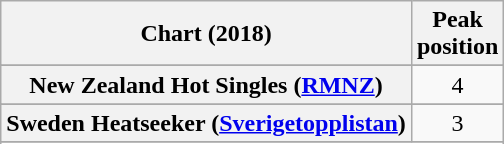<table class="wikitable sortable plainrowheaders" style="text-align:center">
<tr>
<th scope="col">Chart (2018)</th>
<th scope="col">Peak<br>position</th>
</tr>
<tr>
</tr>
<tr>
<th scope="row">New Zealand Hot Singles (<a href='#'>RMNZ</a>)</th>
<td>4</td>
</tr>
<tr>
</tr>
<tr>
<th scope="row">Sweden Heatseeker (<a href='#'>Sverigetopplistan</a>)</th>
<td>3</td>
</tr>
<tr>
</tr>
<tr>
</tr>
<tr>
</tr>
<tr>
</tr>
</table>
